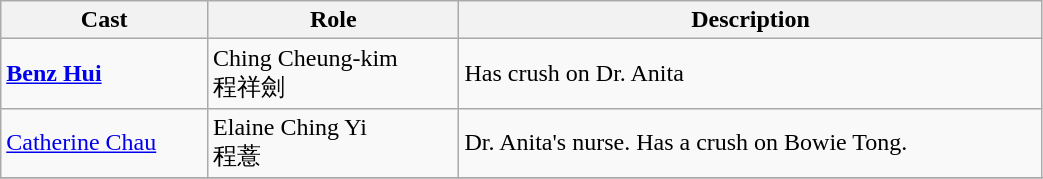<table class="wikitable" width="55%">
<tr>
<th>Cast</th>
<th>Role</th>
<th>Description</th>
</tr>
<tr>
<td><strong><a href='#'>Benz Hui</a></strong></td>
<td>Ching Cheung-kim <br> 程祥劍</td>
<td>Has crush on Dr. Anita<br></td>
</tr>
<tr>
<td><a href='#'>Catherine Chau</a></td>
<td>Elaine Ching Yi <br> 程薏</td>
<td>Dr. Anita's nurse. Has a crush on Bowie Tong.</td>
</tr>
<tr>
</tr>
</table>
